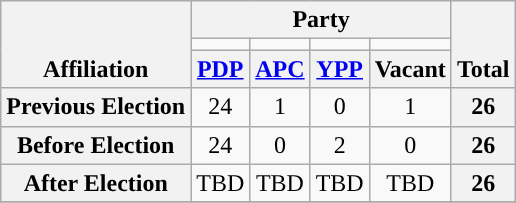<table class=wikitable style="text-align:center">
<tr style="vertical-align:bottom;">
<th rowspan=3>Affiliation</th>
<th colspan=4>Party</th>
<th rowspan=3>Total</th>
</tr>
<tr>
<td style="background-color:"></td>
<td style="background-color:"></td>
<td style="background-color:"></td>
<td style="background-color:"></td>
</tr>
<tr>
<th><a href='#'>PDP</a></th>
<th><a href='#'>APC</a></th>
<th><a href='#'>YPP</a></th>
<th>Vacant</th>
</tr>
<tr>
<th>Previous Election</th>
<td>24</td>
<td>1</td>
<td>0</td>
<td>1</td>
<th>26</th>
</tr>
<tr>
<th>Before Election</th>
<td>24</td>
<td>0</td>
<td>2</td>
<td>0</td>
<th>26</th>
</tr>
<tr>
<th>After Election</th>
<td>TBD</td>
<td>TBD</td>
<td>TBD</td>
<td>TBD</td>
<th>26</th>
</tr>
<tr>
</tr>
</table>
